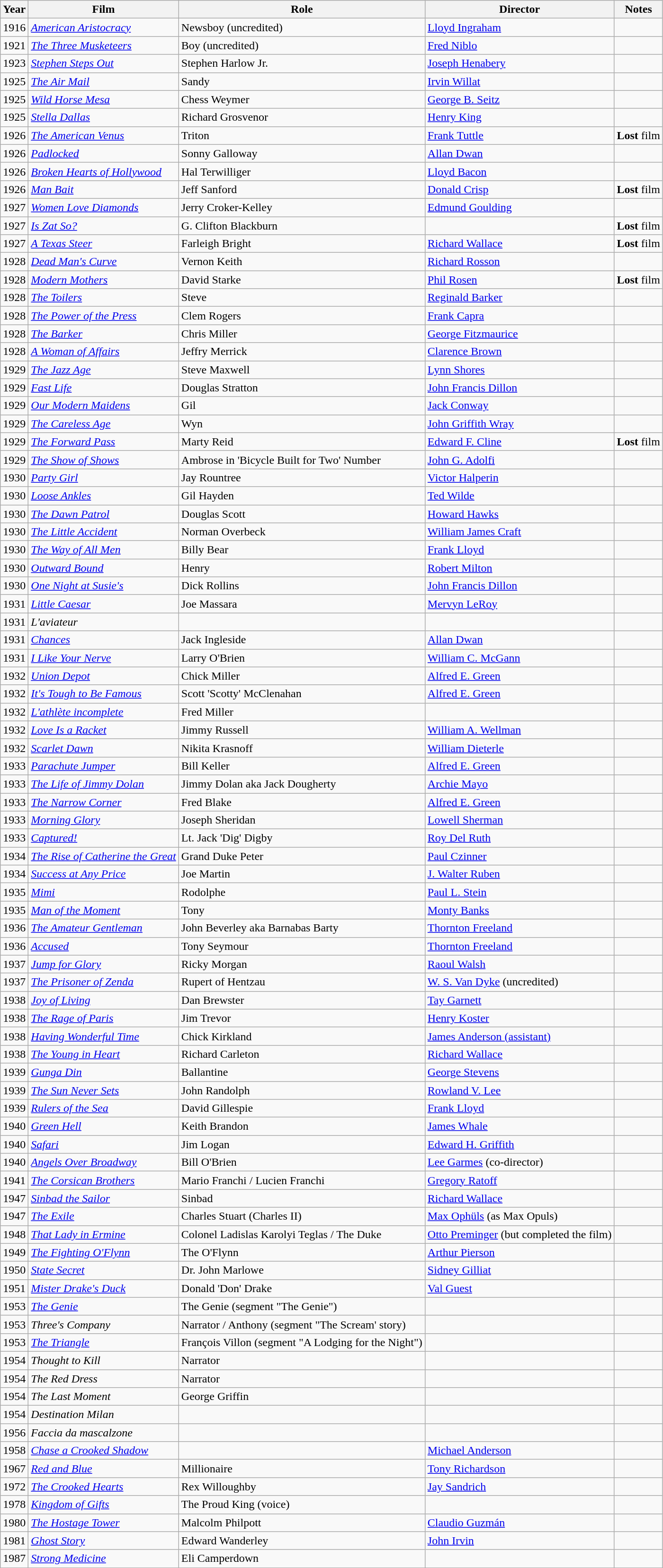<table class="wikitable sortable">
<tr>
<th>Year</th>
<th>Film</th>
<th>Role</th>
<th>Director</th>
<th class="unsortable">Notes</th>
</tr>
<tr>
<td>1916</td>
<td><em><a href='#'>American Aristocracy</a></em></td>
<td>Newsboy (uncredited)</td>
<td><a href='#'>Lloyd Ingraham</a></td>
<td></td>
</tr>
<tr>
<td>1921</td>
<td><em><a href='#'>The Three Musketeers</a></em></td>
<td>Boy (uncredited)</td>
<td><a href='#'>Fred Niblo</a></td>
<td></td>
</tr>
<tr>
<td>1923</td>
<td><em><a href='#'>Stephen Steps Out</a></em></td>
<td>Stephen Harlow Jr.</td>
<td><a href='#'>Joseph Henabery</a></td>
<td></td>
</tr>
<tr>
<td>1925</td>
<td><em><a href='#'>The Air Mail</a></em></td>
<td>Sandy</td>
<td><a href='#'>Irvin Willat</a></td>
<td></td>
</tr>
<tr>
<td>1925</td>
<td><em><a href='#'>Wild Horse Mesa</a></em></td>
<td>Chess Weymer</td>
<td><a href='#'>George B. Seitz</a></td>
<td></td>
</tr>
<tr>
<td>1925</td>
<td><em><a href='#'>Stella Dallas</a></em></td>
<td>Richard Grosvenor</td>
<td><a href='#'>Henry King</a></td>
<td></td>
</tr>
<tr>
<td>1926</td>
<td><em><a href='#'>The American Venus</a></em></td>
<td>Triton</td>
<td><a href='#'>Frank Tuttle</a></td>
<td><strong>Lost</strong> film</td>
</tr>
<tr>
<td>1926</td>
<td><em><a href='#'>Padlocked</a></em></td>
<td>Sonny Galloway</td>
<td><a href='#'>Allan Dwan</a></td>
<td></td>
</tr>
<tr>
<td>1926</td>
<td><em><a href='#'>Broken Hearts of Hollywood</a></em></td>
<td>Hal Terwilliger</td>
<td><a href='#'>Lloyd Bacon</a></td>
<td></td>
</tr>
<tr>
<td>1926</td>
<td><em><a href='#'>Man Bait</a></em></td>
<td>Jeff Sanford</td>
<td><a href='#'>Donald Crisp</a></td>
<td><strong>Lost</strong> film</td>
</tr>
<tr>
<td>1927</td>
<td><em><a href='#'>Women Love Diamonds</a></em></td>
<td>Jerry Croker-Kelley</td>
<td><a href='#'>Edmund Goulding</a></td>
<td></td>
</tr>
<tr>
<td>1927</td>
<td><em><a href='#'>Is Zat So?</a></em></td>
<td>G. Clifton Blackburn</td>
<td></td>
<td><strong>Lost</strong> film</td>
</tr>
<tr>
<td>1927</td>
<td><em><a href='#'>A Texas Steer</a></em></td>
<td>Farleigh Bright</td>
<td><a href='#'>Richard Wallace</a></td>
<td><strong>Lost</strong> film</td>
</tr>
<tr>
<td>1928</td>
<td><em><a href='#'>Dead Man's Curve</a></em></td>
<td>Vernon Keith</td>
<td><a href='#'>Richard Rosson</a></td>
<td></td>
</tr>
<tr>
<td>1928</td>
<td><em><a href='#'>Modern Mothers</a></em></td>
<td>David Starke</td>
<td><a href='#'>Phil Rosen</a></td>
<td><strong>Lost</strong> film</td>
</tr>
<tr>
<td>1928</td>
<td><em><a href='#'>The Toilers</a></em></td>
<td>Steve</td>
<td><a href='#'>Reginald Barker</a></td>
<td></td>
</tr>
<tr>
<td>1928</td>
<td><em><a href='#'>The Power of the Press</a></em></td>
<td>Clem Rogers</td>
<td><a href='#'>Frank Capra</a></td>
<td></td>
</tr>
<tr>
<td>1928</td>
<td><em><a href='#'>The Barker</a></em></td>
<td>Chris Miller</td>
<td><a href='#'>George Fitzmaurice</a></td>
<td></td>
</tr>
<tr>
<td>1928</td>
<td><em><a href='#'>A Woman of Affairs</a></em></td>
<td>Jeffry Merrick</td>
<td><a href='#'>Clarence Brown</a></td>
<td></td>
</tr>
<tr>
<td>1929</td>
<td><em><a href='#'>The Jazz Age</a></em></td>
<td>Steve Maxwell</td>
<td><a href='#'>Lynn Shores</a></td>
<td></td>
</tr>
<tr>
<td>1929</td>
<td><em><a href='#'>Fast Life</a></em></td>
<td>Douglas Stratton</td>
<td><a href='#'>John Francis Dillon</a></td>
<td></td>
</tr>
<tr>
<td>1929</td>
<td><em><a href='#'>Our Modern Maidens</a></em></td>
<td>Gil</td>
<td><a href='#'>Jack Conway</a></td>
<td></td>
</tr>
<tr>
<td>1929</td>
<td><em><a href='#'>The Careless Age</a></em></td>
<td>Wyn</td>
<td><a href='#'>John Griffith Wray</a></td>
<td></td>
</tr>
<tr>
<td>1929</td>
<td><em><a href='#'>The Forward Pass</a></em></td>
<td>Marty Reid</td>
<td><a href='#'>Edward F. Cline</a></td>
<td><strong>Lost</strong> film</td>
</tr>
<tr>
<td>1929</td>
<td><em><a href='#'>The Show of Shows</a></em></td>
<td>Ambrose in 'Bicycle Built for Two' Number</td>
<td><a href='#'>John G. Adolfi</a></td>
<td></td>
</tr>
<tr>
<td>1930</td>
<td><em><a href='#'>Party Girl</a></em></td>
<td>Jay Rountree</td>
<td><a href='#'>Victor Halperin</a></td>
<td></td>
</tr>
<tr>
<td>1930</td>
<td><em><a href='#'>Loose Ankles</a></em></td>
<td>Gil Hayden</td>
<td><a href='#'>Ted Wilde</a></td>
<td></td>
</tr>
<tr>
<td>1930</td>
<td><em><a href='#'>The Dawn Patrol</a></em></td>
<td>Douglas Scott</td>
<td><a href='#'>Howard Hawks</a></td>
<td></td>
</tr>
<tr>
<td>1930</td>
<td><em><a href='#'>The Little Accident</a></em></td>
<td>Norman Overbeck</td>
<td><a href='#'>William James Craft</a></td>
<td></td>
</tr>
<tr>
<td>1930</td>
<td><em><a href='#'>The Way of All Men</a></em></td>
<td>Billy Bear</td>
<td><a href='#'>Frank Lloyd</a></td>
<td></td>
</tr>
<tr>
<td>1930</td>
<td><em><a href='#'>Outward Bound</a></em></td>
<td>Henry</td>
<td><a href='#'>Robert Milton</a></td>
<td></td>
</tr>
<tr>
<td>1930</td>
<td><em><a href='#'>One Night at Susie's</a></em></td>
<td>Dick Rollins</td>
<td><a href='#'>John Francis Dillon</a></td>
<td></td>
</tr>
<tr>
<td>1931</td>
<td><em><a href='#'>Little Caesar</a></em></td>
<td>Joe Massara</td>
<td><a href='#'>Mervyn LeRoy</a></td>
<td></td>
</tr>
<tr>
<td>1931</td>
<td><em>L'aviateur</em></td>
<td></td>
<td></td>
<td></td>
</tr>
<tr>
<td>1931</td>
<td><em><a href='#'>Chances</a></em></td>
<td>Jack Ingleside</td>
<td><a href='#'>Allan Dwan</a></td>
<td></td>
</tr>
<tr>
<td>1931</td>
<td><em><a href='#'>I Like Your Nerve</a></em></td>
<td>Larry O'Brien</td>
<td><a href='#'>William C. McGann</a></td>
<td></td>
</tr>
<tr>
<td>1932</td>
<td><em><a href='#'>Union Depot</a></em></td>
<td>Chick Miller</td>
<td><a href='#'>Alfred E. Green</a></td>
<td></td>
</tr>
<tr>
<td>1932</td>
<td><em><a href='#'>It's Tough to Be Famous</a></em></td>
<td>Scott 'Scotty' McClenahan</td>
<td><a href='#'>Alfred E. Green</a></td>
<td></td>
</tr>
<tr>
<td>1932</td>
<td><em><a href='#'>L'athlète incomplete</a></em></td>
<td>Fred Miller</td>
<td></td>
<td></td>
</tr>
<tr>
<td>1932</td>
<td><em><a href='#'>Love Is a Racket</a></em></td>
<td>Jimmy Russell</td>
<td><a href='#'>William A. Wellman</a></td>
<td></td>
</tr>
<tr>
<td>1932</td>
<td><em><a href='#'>Scarlet Dawn</a></em></td>
<td>Nikita Krasnoff</td>
<td><a href='#'>William Dieterle</a></td>
<td></td>
</tr>
<tr>
<td>1933</td>
<td><em><a href='#'>Parachute Jumper</a></em></td>
<td>Bill Keller</td>
<td><a href='#'>Alfred E. Green</a></td>
<td></td>
</tr>
<tr>
<td>1933</td>
<td><em><a href='#'>The Life of Jimmy Dolan</a></em></td>
<td>Jimmy Dolan aka Jack Dougherty</td>
<td><a href='#'>Archie Mayo</a></td>
<td></td>
</tr>
<tr>
<td>1933</td>
<td><em><a href='#'>The Narrow Corner</a></em></td>
<td>Fred Blake</td>
<td><a href='#'>Alfred E. Green</a></td>
<td></td>
</tr>
<tr>
<td>1933</td>
<td><em><a href='#'>Morning Glory</a></em></td>
<td>Joseph Sheridan</td>
<td><a href='#'>Lowell Sherman</a></td>
<td></td>
</tr>
<tr>
<td>1933</td>
<td><em><a href='#'>Captured!</a></em></td>
<td>Lt. Jack 'Dig' Digby</td>
<td><a href='#'>Roy Del Ruth</a></td>
<td></td>
</tr>
<tr>
<td>1934</td>
<td><em><a href='#'>The Rise of Catherine the Great</a></em></td>
<td>Grand Duke Peter</td>
<td><a href='#'>Paul Czinner</a></td>
<td></td>
</tr>
<tr>
<td>1934</td>
<td><em><a href='#'>Success at Any Price</a></em></td>
<td>Joe Martin</td>
<td><a href='#'>J. Walter Ruben</a></td>
<td></td>
</tr>
<tr>
<td>1935</td>
<td><em><a href='#'>Mimi</a></em></td>
<td>Rodolphe</td>
<td><a href='#'>Paul L. Stein</a></td>
<td></td>
</tr>
<tr>
<td>1935</td>
<td><em><a href='#'>Man of the Moment</a></em></td>
<td>Tony</td>
<td><a href='#'>Monty Banks</a></td>
<td></td>
</tr>
<tr>
<td>1936</td>
<td><em><a href='#'>The Amateur Gentleman</a></em></td>
<td>John Beverley aka Barnabas Barty</td>
<td><a href='#'>Thornton Freeland</a></td>
<td></td>
</tr>
<tr>
<td>1936</td>
<td><em><a href='#'>Accused</a></em></td>
<td>Tony Seymour</td>
<td><a href='#'>Thornton Freeland</a></td>
<td></td>
</tr>
<tr>
<td>1937</td>
<td><em><a href='#'>Jump for Glory</a></em></td>
<td>Ricky Morgan</td>
<td><a href='#'>Raoul Walsh</a></td>
<td></td>
</tr>
<tr>
<td>1937</td>
<td><em><a href='#'>The Prisoner of Zenda</a></em></td>
<td>Rupert of Hentzau</td>
<td><a href='#'>W. S. Van Dyke</a> (uncredited)</td>
<td></td>
</tr>
<tr>
<td>1938</td>
<td><em><a href='#'>Joy of Living</a></em></td>
<td>Dan Brewster</td>
<td><a href='#'>Tay Garnett</a></td>
<td></td>
</tr>
<tr>
<td>1938</td>
<td><em><a href='#'>The Rage of Paris</a></em></td>
<td>Jim Trevor</td>
<td><a href='#'>Henry Koster</a></td>
<td></td>
</tr>
<tr>
<td>1938</td>
<td><em><a href='#'>Having Wonderful Time</a></em></td>
<td>Chick Kirkland</td>
<td><a href='#'>James Anderson (assistant)</a></td>
<td></td>
</tr>
<tr>
<td>1938</td>
<td><em><a href='#'>The Young in Heart</a></em></td>
<td>Richard Carleton</td>
<td><a href='#'>Richard Wallace</a></td>
<td></td>
</tr>
<tr>
<td>1939</td>
<td><em><a href='#'>Gunga Din</a></em></td>
<td>Ballantine</td>
<td><a href='#'>George Stevens</a></td>
<td></td>
</tr>
<tr>
<td>1939</td>
<td><em><a href='#'>The Sun Never Sets</a></em></td>
<td>John Randolph</td>
<td><a href='#'>Rowland V. Lee</a></td>
<td></td>
</tr>
<tr>
<td>1939</td>
<td><em><a href='#'>Rulers of the Sea</a></em></td>
<td>David Gillespie</td>
<td><a href='#'>Frank Lloyd</a></td>
<td></td>
</tr>
<tr>
<td>1940</td>
<td><em><a href='#'>Green Hell</a></em></td>
<td>Keith Brandon</td>
<td><a href='#'>James Whale</a></td>
<td></td>
</tr>
<tr>
<td>1940</td>
<td><em><a href='#'>Safari</a></em></td>
<td>Jim Logan</td>
<td><a href='#'>Edward H. Griffith</a></td>
<td></td>
</tr>
<tr>
<td>1940</td>
<td><em><a href='#'>Angels Over Broadway</a></em></td>
<td>Bill O'Brien</td>
<td><a href='#'>Lee Garmes</a> (co-director)</td>
<td></td>
</tr>
<tr>
<td>1941</td>
<td><em><a href='#'>The Corsican Brothers</a></em></td>
<td>Mario Franchi / Lucien Franchi</td>
<td><a href='#'>Gregory Ratoff</a></td>
<td></td>
</tr>
<tr>
<td>1947</td>
<td><em><a href='#'>Sinbad the Sailor</a></em></td>
<td>Sinbad</td>
<td><a href='#'>Richard Wallace</a></td>
<td></td>
</tr>
<tr>
<td>1947</td>
<td><em><a href='#'>The Exile</a></em></td>
<td>Charles Stuart (Charles II)</td>
<td><a href='#'>Max Ophüls</a> (as Max Opuls)</td>
<td></td>
</tr>
<tr>
<td>1948</td>
<td><em><a href='#'>That Lady in Ermine</a></em></td>
<td>Colonel Ladislas Karolyi Teglas / The Duke</td>
<td><a href='#'>Otto Preminger</a> (but completed the film)</td>
<td></td>
</tr>
<tr>
<td>1949</td>
<td><em><a href='#'>The Fighting O'Flynn</a></em></td>
<td>The O'Flynn</td>
<td><a href='#'>Arthur Pierson</a></td>
<td></td>
</tr>
<tr>
<td>1950</td>
<td><em><a href='#'>State Secret</a></em></td>
<td>Dr. John Marlowe</td>
<td><a href='#'>Sidney Gilliat</a></td>
<td></td>
</tr>
<tr>
<td>1951</td>
<td><em><a href='#'>Mister Drake's Duck</a></em></td>
<td>Donald 'Don' Drake</td>
<td><a href='#'>Val Guest</a></td>
<td></td>
</tr>
<tr>
<td>1953</td>
<td><em><a href='#'>The Genie</a></em></td>
<td>The Genie (segment "The Genie")</td>
<td></td>
<td></td>
</tr>
<tr>
<td>1953</td>
<td><em>Three's Company</em></td>
<td>Narrator / Anthony (segment "The Scream' story)</td>
<td></td>
<td></td>
</tr>
<tr>
<td>1953</td>
<td><em><a href='#'>The Triangle</a></em></td>
<td>François Villon (segment "A Lodging for the Night")</td>
<td></td>
<td></td>
</tr>
<tr>
<td>1954</td>
<td><em>Thought to Kill</em></td>
<td>Narrator</td>
<td></td>
<td></td>
</tr>
<tr>
<td>1954</td>
<td><em>The Red Dress</em></td>
<td>Narrator</td>
<td></td>
<td></td>
</tr>
<tr>
<td>1954</td>
<td><em>The Last Moment</em></td>
<td>George Griffin</td>
<td></td>
<td></td>
</tr>
<tr>
<td>1954</td>
<td><em>Destination Milan</em></td>
<td></td>
<td></td>
<td></td>
</tr>
<tr>
<td>1956</td>
<td><em>Faccia da mascalzone</em></td>
<td></td>
<td></td>
<td></td>
</tr>
<tr>
<td>1958</td>
<td><em><a href='#'>Chase a Crooked Shadow</a></em></td>
<td></td>
<td><a href='#'>Michael Anderson</a></td>
<td></td>
</tr>
<tr>
<td>1967</td>
<td><em><a href='#'>Red and Blue</a></em></td>
<td>Millionaire</td>
<td><a href='#'>Tony Richardson</a></td>
<td></td>
</tr>
<tr>
<td>1972</td>
<td><em><a href='#'>The Crooked Hearts</a></em></td>
<td>Rex Willoughby</td>
<td><a href='#'>Jay Sandrich</a></td>
<td></td>
</tr>
<tr>
<td>1978</td>
<td><em><a href='#'>Kingdom of Gifts</a></em></td>
<td>The Proud King (voice)</td>
<td></td>
<td></td>
</tr>
<tr>
<td>1980</td>
<td><em><a href='#'>The Hostage Tower</a></em></td>
<td>Malcolm Philpott</td>
<td><a href='#'>Claudio Guzmán</a></td>
<td></td>
</tr>
<tr>
<td>1981</td>
<td><em><a href='#'>Ghost Story</a></em></td>
<td>Edward Wanderley</td>
<td><a href='#'>John Irvin</a></td>
<td></td>
</tr>
<tr>
<td>1987</td>
<td><em><a href='#'>Strong Medicine</a></em></td>
<td>Eli Camperdown</td>
<td></td>
<td></td>
</tr>
<tr>
</tr>
</table>
